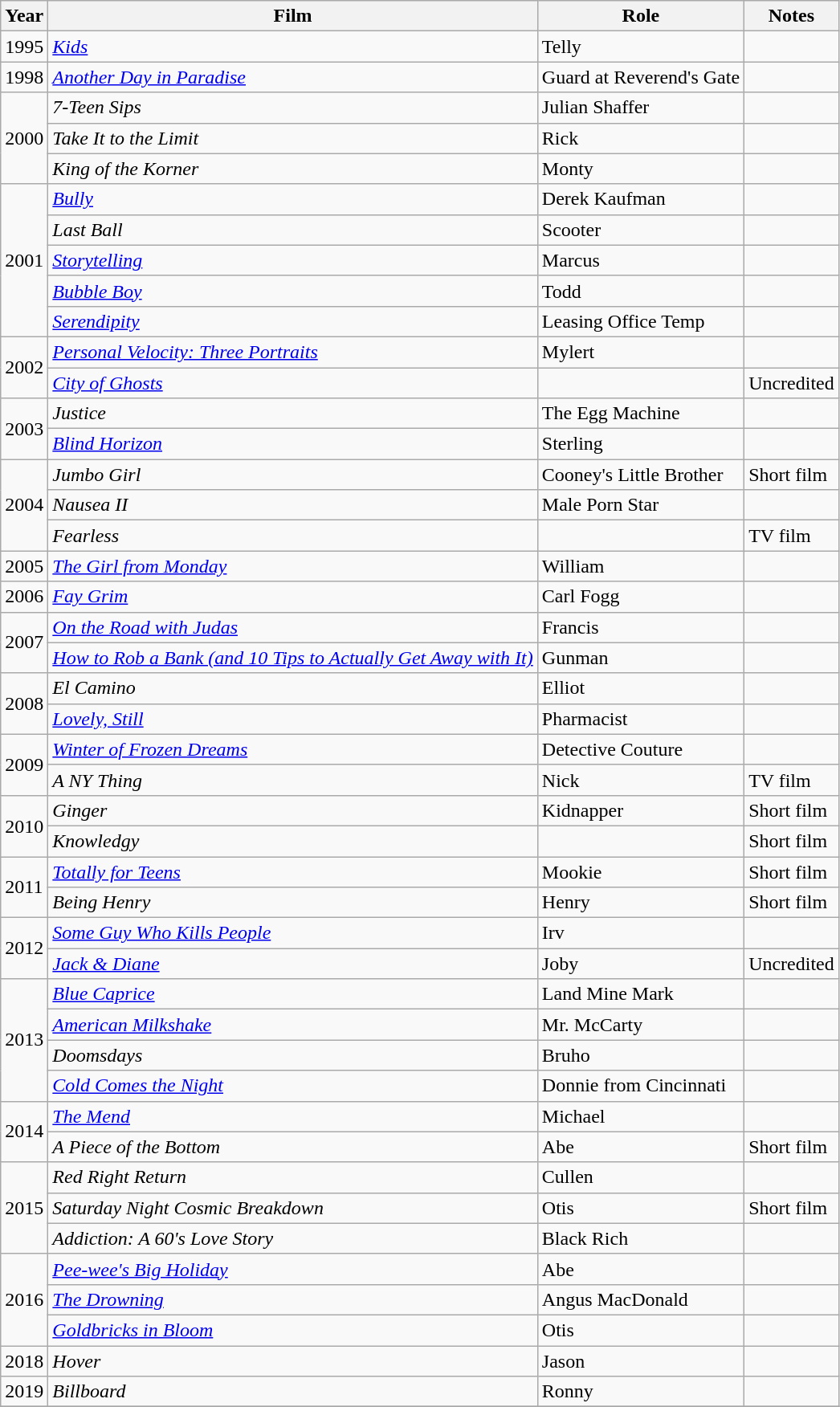<table class="wikitable sortable">
<tr>
<th>Year</th>
<th>Film</th>
<th>Role</th>
<th>Notes</th>
</tr>
<tr>
<td>1995</td>
<td><em><a href='#'>Kids</a></em></td>
<td>Telly</td>
<td></td>
</tr>
<tr>
<td>1998</td>
<td><em><a href='#'>Another Day in Paradise</a></em></td>
<td>Guard at Reverend's Gate</td>
<td></td>
</tr>
<tr>
<td rowspan="3">2000</td>
<td><em>7-Teen Sips</em></td>
<td>Julian Shaffer</td>
<td></td>
</tr>
<tr>
<td><em>Take It to the Limit</em></td>
<td>Rick</td>
<td></td>
</tr>
<tr>
<td><em>King of the Korner</em></td>
<td>Monty</td>
<td></td>
</tr>
<tr>
<td rowspan="5">2001</td>
<td><em><a href='#'>Bully</a></em></td>
<td>Derek Kaufman</td>
<td></td>
</tr>
<tr>
<td><em>Last Ball</em></td>
<td>Scooter</td>
<td></td>
</tr>
<tr>
<td><em><a href='#'>Storytelling</a></em></td>
<td>Marcus</td>
<td></td>
</tr>
<tr>
<td><em><a href='#'>Bubble Boy</a></em></td>
<td>Todd</td>
<td></td>
</tr>
<tr>
<td><em><a href='#'>Serendipity</a></em></td>
<td>Leasing Office Temp</td>
<td></td>
</tr>
<tr>
<td rowspan="2">2002</td>
<td><em><a href='#'>Personal Velocity: Three Portraits</a></em></td>
<td>Mylert</td>
<td></td>
</tr>
<tr>
<td><em><a href='#'>City of Ghosts</a></em></td>
<td></td>
<td>Uncredited</td>
</tr>
<tr>
<td rowspan="2">2003</td>
<td><em>Justice</em></td>
<td>The Egg Machine</td>
<td></td>
</tr>
<tr>
<td><em><a href='#'>Blind Horizon</a></em></td>
<td>Sterling</td>
<td></td>
</tr>
<tr>
<td rowspan="3">2004</td>
<td><em>Jumbo Girl</em></td>
<td>Cooney's Little Brother</td>
<td>Short film</td>
</tr>
<tr>
<td><em>Nausea II</em></td>
<td>Male Porn Star</td>
<td></td>
</tr>
<tr>
<td><em>Fearless</em></td>
<td></td>
<td>TV film</td>
</tr>
<tr>
<td>2005</td>
<td><em><a href='#'>The Girl from Monday</a></em></td>
<td>William</td>
<td></td>
</tr>
<tr>
<td>2006</td>
<td><em><a href='#'>Fay Grim</a></em></td>
<td>Carl Fogg</td>
<td></td>
</tr>
<tr>
<td rowspan="2">2007</td>
<td><em><a href='#'>On the Road with Judas</a></em></td>
<td>Francis</td>
<td></td>
</tr>
<tr>
<td><em><a href='#'>How to Rob a Bank (and 10 Tips to Actually Get Away with It)</a></em></td>
<td>Gunman</td>
<td></td>
</tr>
<tr>
<td rowspan="2">2008</td>
<td><em>El Camino</em></td>
<td>Elliot</td>
<td></td>
</tr>
<tr>
<td><em><a href='#'>Lovely, Still</a></em></td>
<td>Pharmacist</td>
<td></td>
</tr>
<tr>
<td rowspan="2">2009</td>
<td><em><a href='#'>Winter of Frozen Dreams</a></em></td>
<td>Detective Couture</td>
<td></td>
</tr>
<tr>
<td><em>A NY Thing</em></td>
<td>Nick</td>
<td>TV film</td>
</tr>
<tr>
<td rowspan="2">2010</td>
<td><em>Ginger</em></td>
<td>Kidnapper</td>
<td>Short film</td>
</tr>
<tr>
<td><em>Knowledgy</em></td>
<td></td>
<td>Short film</td>
</tr>
<tr>
<td rowspan="2">2011</td>
<td><em><a href='#'>Totally for Teens</a></em></td>
<td>Mookie</td>
<td>Short film</td>
</tr>
<tr>
<td><em>Being Henry</em></td>
<td>Henry</td>
<td>Short film</td>
</tr>
<tr>
<td rowspan="2">2012</td>
<td><em><a href='#'>Some Guy Who Kills People</a></em></td>
<td>Irv</td>
<td></td>
</tr>
<tr>
<td><em><a href='#'>Jack & Diane</a></em></td>
<td>Joby</td>
<td>Uncredited</td>
</tr>
<tr>
<td rowspan="4">2013</td>
<td><em><a href='#'>Blue Caprice</a></em></td>
<td>Land Mine Mark</td>
<td></td>
</tr>
<tr>
<td><em><a href='#'>American Milkshake</a></em></td>
<td>Mr. McCarty</td>
<td></td>
</tr>
<tr>
<td><em>Doomsdays</em></td>
<td>Bruho</td>
<td></td>
</tr>
<tr>
<td><em><a href='#'>Cold Comes the Night</a></em></td>
<td>Donnie from Cincinnati</td>
<td></td>
</tr>
<tr>
<td rowspan="2">2014</td>
<td><em><a href='#'>The Mend</a></em></td>
<td>Michael</td>
<td></td>
</tr>
<tr>
<td><em>A Piece of the Bottom</em></td>
<td>Abe</td>
<td>Short film</td>
</tr>
<tr>
<td rowspan="3">2015</td>
<td><em>Red Right Return</em></td>
<td>Cullen</td>
<td></td>
</tr>
<tr>
<td><em>Saturday Night Cosmic Breakdown</em></td>
<td>Otis</td>
<td>Short film</td>
</tr>
<tr>
<td><em>Addiction: A 60's Love Story</em></td>
<td>Black Rich</td>
<td></td>
</tr>
<tr>
<td rowspan="3">2016</td>
<td><em><a href='#'>Pee-wee's Big Holiday</a></em></td>
<td>Abe</td>
<td></td>
</tr>
<tr>
<td><em><a href='#'>The Drowning</a></em></td>
<td>Angus MacDonald</td>
<td></td>
</tr>
<tr>
<td><em><a href='#'>Goldbricks in Bloom</a></em></td>
<td>Otis</td>
<td></td>
</tr>
<tr>
<td>2018</td>
<td><em>Hover</em></td>
<td>Jason</td>
<td></td>
</tr>
<tr>
<td>2019</td>
<td><em>Billboard</em></td>
<td>Ronny</td>
<td></td>
</tr>
<tr>
</tr>
</table>
